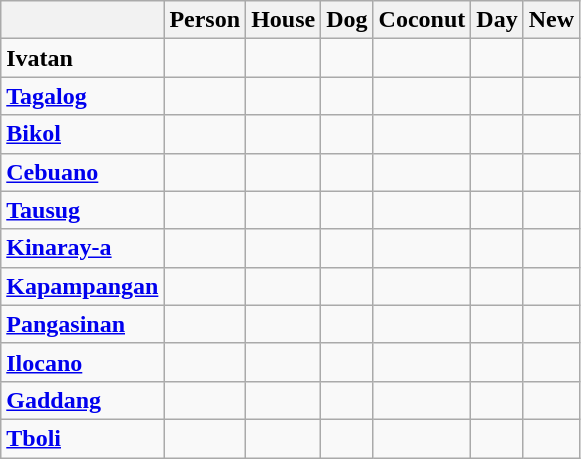<table class="wikitable">
<tr>
<th> </th>
<th>Person</th>
<th>House</th>
<th>Dog</th>
<th>Coconut</th>
<th>Day</th>
<th>New</th>
</tr>
<tr>
<td><strong>Ivatan</strong></td>
<td></td>
<td></td>
<td></td>
<td></td>
<td></td>
<td></td>
</tr>
<tr>
<td><strong><a href='#'>Tagalog</a></strong></td>
<td></td>
<td></td>
<td></td>
<td></td>
<td></td>
<td></td>
</tr>
<tr>
<td><strong><a href='#'>Bikol</a></strong></td>
<td></td>
<td></td>
<td></td>
<td></td>
<td></td>
<td></td>
</tr>
<tr>
<td><strong><a href='#'>Cebuano</a></strong></td>
<td></td>
<td></td>
<td></td>
<td></td>
<td></td>
<td></td>
</tr>
<tr>
<td><strong><a href='#'>Tausug</a></strong></td>
<td></td>
<td></td>
<td></td>
<td></td>
<td></td>
<td></td>
</tr>
<tr>
<td><strong><a href='#'>Kinaray-a</a></strong></td>
<td></td>
<td></td>
<td></td>
<td></td>
<td></td>
<td></td>
</tr>
<tr>
<td><strong><a href='#'>Kapampangan</a></strong></td>
<td></td>
<td></td>
<td></td>
<td></td>
<td></td>
<td></td>
</tr>
<tr>
<td><strong><a href='#'>Pangasinan</a></strong></td>
<td></td>
<td></td>
<td></td>
<td></td>
<td></td>
<td></td>
</tr>
<tr>
<td><strong><a href='#'>Ilocano</a></strong></td>
<td></td>
<td></td>
<td></td>
<td></td>
<td></td>
<td></td>
</tr>
<tr>
<td><strong><a href='#'>Gaddang</a></strong></td>
<td></td>
<td></td>
<td></td>
<td></td>
<td></td>
<td></td>
</tr>
<tr>
<td><strong><a href='#'>Tboli</a></strong></td>
<td></td>
<td></td>
<td></td>
<td></td>
<td></td>
<td></td>
</tr>
</table>
